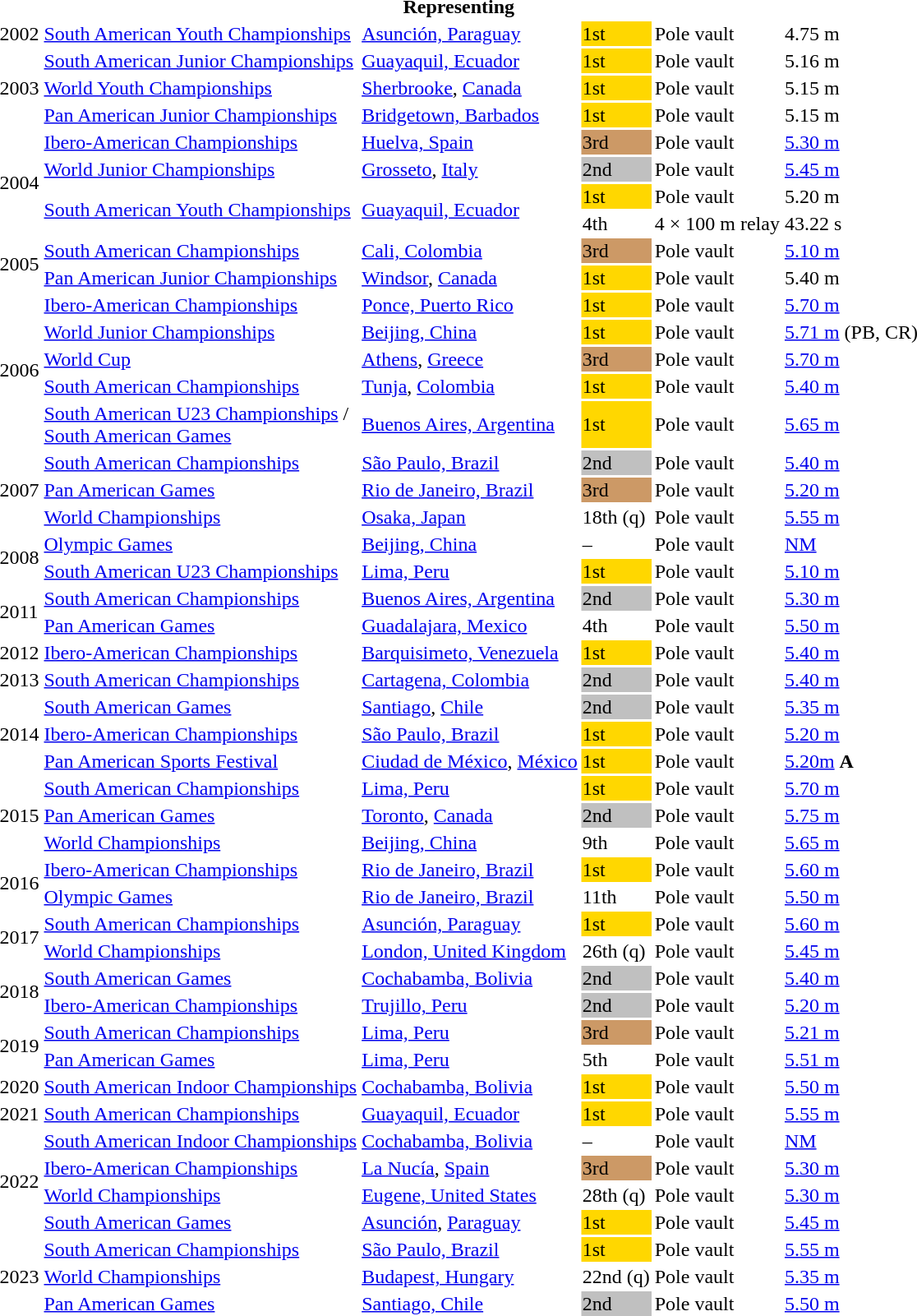<table>
<tr>
<th colspan="6">Representing </th>
</tr>
<tr>
<td>2002</td>
<td><a href='#'>South American Youth Championships</a></td>
<td><a href='#'>Asunción, Paraguay</a></td>
<td bgcolor="gold">1st</td>
<td>Pole vault</td>
<td>4.75 m</td>
</tr>
<tr>
<td rowspan=3>2003</td>
<td><a href='#'>South American Junior Championships</a></td>
<td><a href='#'>Guayaquil, Ecuador</a></td>
<td bgcolor="gold">1st</td>
<td>Pole vault</td>
<td>5.16 m</td>
</tr>
<tr>
<td><a href='#'>World Youth Championships</a></td>
<td><a href='#'>Sherbrooke</a>, <a href='#'>Canada</a></td>
<td bgcolor=gold>1st</td>
<td>Pole vault</td>
<td>5.15 m</td>
</tr>
<tr>
<td><a href='#'>Pan American Junior Championships</a></td>
<td><a href='#'>Bridgetown, Barbados</a></td>
<td bgcolor="gold">1st</td>
<td>Pole vault</td>
<td>5.15 m</td>
</tr>
<tr>
<td rowspan=4>2004</td>
<td><a href='#'>Ibero-American Championships</a></td>
<td><a href='#'>Huelva, Spain</a></td>
<td bgcolor="cc9966">3rd</td>
<td>Pole vault</td>
<td><a href='#'>5.30 m</a></td>
</tr>
<tr>
<td><a href='#'>World Junior Championships</a></td>
<td><a href='#'>Grosseto</a>, <a href='#'>Italy</a></td>
<td bgcolor=silver>2nd</td>
<td>Pole vault</td>
<td><a href='#'>5.45 m</a></td>
</tr>
<tr>
<td rowspan=2><a href='#'>South American Youth Championships</a></td>
<td rowspan=2><a href='#'>Guayaquil, Ecuador</a></td>
<td bgcolor="gold">1st</td>
<td>Pole vault</td>
<td>5.20 m</td>
</tr>
<tr>
<td>4th</td>
<td>4 × 100 m relay</td>
<td>43.22 s</td>
</tr>
<tr>
<td rowspan=2>2005</td>
<td><a href='#'>South American Championships</a></td>
<td><a href='#'>Cali, Colombia</a></td>
<td bgcolor="cc9966">3rd</td>
<td>Pole vault</td>
<td><a href='#'>5.10 m</a></td>
</tr>
<tr>
<td><a href='#'>Pan American Junior Championships</a></td>
<td><a href='#'>Windsor</a>, <a href='#'>Canada</a></td>
<td bgcolor="gold">1st</td>
<td>Pole vault</td>
<td>5.40 m</td>
</tr>
<tr>
<td rowspan=5>2006</td>
<td><a href='#'>Ibero-American Championships</a></td>
<td><a href='#'>Ponce, Puerto Rico</a></td>
<td bgcolor="gold">1st</td>
<td>Pole vault</td>
<td><a href='#'>5.70 m</a></td>
</tr>
<tr>
<td><a href='#'>World Junior Championships</a></td>
<td><a href='#'>Beijing, China</a></td>
<td bgcolor=gold>1st</td>
<td>Pole vault</td>
<td><a href='#'>5.71 m</a> (PB, CR)</td>
</tr>
<tr>
<td><a href='#'>World Cup</a></td>
<td><a href='#'>Athens</a>, <a href='#'>Greece</a></td>
<td bgcolor=cc9966>3rd</td>
<td>Pole vault</td>
<td><a href='#'>5.70 m</a></td>
</tr>
<tr>
<td><a href='#'>South American Championships</a></td>
<td><a href='#'>Tunja</a>, <a href='#'>Colombia</a></td>
<td bgcolor="gold">1st</td>
<td>Pole vault</td>
<td><a href='#'>5.40 m</a></td>
</tr>
<tr>
<td><a href='#'>South American U23 Championships</a> /<br> <a href='#'>South American Games</a></td>
<td><a href='#'>Buenos Aires, Argentina</a></td>
<td bgcolor="gold">1st</td>
<td>Pole vault</td>
<td><a href='#'>5.65 m</a></td>
</tr>
<tr>
<td rowspan=3>2007</td>
<td><a href='#'>South American Championships</a></td>
<td><a href='#'>São Paulo, Brazil</a></td>
<td bgcolor="silver">2nd</td>
<td>Pole vault</td>
<td><a href='#'>5.40 m</a></td>
</tr>
<tr>
<td><a href='#'>Pan American Games</a></td>
<td><a href='#'>Rio de Janeiro, Brazil</a></td>
<td bgcolor=cc9966>3rd</td>
<td>Pole vault</td>
<td><a href='#'>5.20 m</a></td>
</tr>
<tr>
<td><a href='#'>World Championships</a></td>
<td><a href='#'>Osaka, Japan</a></td>
<td>18th (q)</td>
<td>Pole vault</td>
<td><a href='#'>5.55 m</a></td>
</tr>
<tr>
<td rowspan=2>2008</td>
<td><a href='#'>Olympic Games</a></td>
<td><a href='#'>Beijing, China</a></td>
<td>–</td>
<td>Pole vault</td>
<td><a href='#'>NM</a></td>
</tr>
<tr>
<td><a href='#'>South American U23 Championships</a></td>
<td><a href='#'>Lima, Peru</a></td>
<td bgcolor="gold">1st</td>
<td>Pole vault</td>
<td><a href='#'>5.10 m</a></td>
</tr>
<tr>
<td rowspan=2>2011</td>
<td><a href='#'>South American Championships</a></td>
<td><a href='#'>Buenos Aires, Argentina</a></td>
<td bgcolor="silver">2nd</td>
<td>Pole vault</td>
<td><a href='#'>5.30 m</a></td>
</tr>
<tr>
<td><a href='#'>Pan American Games</a></td>
<td><a href='#'>Guadalajara, Mexico</a></td>
<td>4th</td>
<td>Pole vault</td>
<td><a href='#'>5.50 m</a></td>
</tr>
<tr>
<td>2012</td>
<td><a href='#'>Ibero-American Championships</a></td>
<td><a href='#'>Barquisimeto, Venezuela</a></td>
<td bgcolor="gold">1st</td>
<td>Pole vault</td>
<td><a href='#'>5.40 m</a></td>
</tr>
<tr>
<td>2013</td>
<td><a href='#'>South American Championships</a></td>
<td><a href='#'>Cartagena, Colombia</a></td>
<td bgcolor="silver">2nd</td>
<td>Pole vault</td>
<td><a href='#'>5.40 m</a></td>
</tr>
<tr>
<td rowspan=3>2014</td>
<td><a href='#'>South American Games</a></td>
<td><a href='#'>Santiago</a>, <a href='#'>Chile</a></td>
<td bgcolor=silver>2nd</td>
<td>Pole vault</td>
<td><a href='#'>5.35 m</a></td>
</tr>
<tr>
<td><a href='#'>Ibero-American Championships</a></td>
<td><a href='#'>São Paulo, Brazil</a></td>
<td bgcolor="gold">1st</td>
<td>Pole vault</td>
<td><a href='#'>5.20 m</a></td>
</tr>
<tr>
<td><a href='#'>Pan American Sports Festival</a></td>
<td><a href='#'>Ciudad de México</a>, <a href='#'>México</a></td>
<td bgcolor=gold>1st</td>
<td>Pole vault</td>
<td><a href='#'>5.20m</a> <strong>A</strong></td>
</tr>
<tr>
<td rowspan=3>2015</td>
<td><a href='#'>South American Championships</a></td>
<td><a href='#'>Lima, Peru</a></td>
<td bgcolor=gold>1st</td>
<td>Pole vault</td>
<td><a href='#'>5.70 m</a></td>
</tr>
<tr>
<td><a href='#'>Pan American Games</a></td>
<td><a href='#'>Toronto</a>, <a href='#'>Canada</a></td>
<td bgcolor=silver>2nd</td>
<td>Pole vault</td>
<td><a href='#'>5.75 m</a></td>
</tr>
<tr>
<td><a href='#'>World Championships</a></td>
<td><a href='#'>Beijing, China</a></td>
<td>9th</td>
<td>Pole vault</td>
<td><a href='#'>5.65 m</a></td>
</tr>
<tr>
<td rowspan=2>2016</td>
<td><a href='#'>Ibero-American Championships</a></td>
<td><a href='#'>Rio de Janeiro, Brazil</a></td>
<td bgcolor=gold>1st</td>
<td>Pole vault</td>
<td><a href='#'>5.60 m</a></td>
</tr>
<tr>
<td><a href='#'>Olympic Games</a></td>
<td><a href='#'>Rio de Janeiro, Brazil</a></td>
<td>11th</td>
<td>Pole vault</td>
<td><a href='#'>5.50 m</a></td>
</tr>
<tr>
<td rowspan=2>2017</td>
<td><a href='#'>South American Championships</a></td>
<td><a href='#'>Asunción, Paraguay</a></td>
<td bgcolor=gold>1st</td>
<td>Pole vault</td>
<td><a href='#'>5.60 m</a></td>
</tr>
<tr>
<td><a href='#'>World Championships</a></td>
<td><a href='#'>London, United Kingdom</a></td>
<td>26th (q)</td>
<td>Pole vault</td>
<td><a href='#'>5.45 m</a></td>
</tr>
<tr>
<td rowspan=2>2018</td>
<td><a href='#'>South American Games</a></td>
<td><a href='#'>Cochabamba, Bolivia</a></td>
<td bgcolor=silver>2nd</td>
<td>Pole vault</td>
<td><a href='#'>5.40 m</a></td>
</tr>
<tr>
<td><a href='#'>Ibero-American Championships</a></td>
<td><a href='#'>Trujillo, Peru</a></td>
<td bgcolor=silver>2nd</td>
<td>Pole vault</td>
<td><a href='#'>5.20 m</a></td>
</tr>
<tr>
<td rowspan=2>2019</td>
<td><a href='#'>South American Championships</a></td>
<td><a href='#'>Lima, Peru</a></td>
<td bgcolor=cc9966>3rd</td>
<td>Pole vault</td>
<td><a href='#'>5.21 m</a></td>
</tr>
<tr>
<td><a href='#'>Pan American Games</a></td>
<td><a href='#'>Lima, Peru</a></td>
<td>5th</td>
<td>Pole vault</td>
<td><a href='#'>5.51 m</a></td>
</tr>
<tr>
<td>2020</td>
<td><a href='#'>South American Indoor Championships</a></td>
<td><a href='#'>Cochabamba, Bolivia</a></td>
<td bgcolor=gold>1st</td>
<td>Pole vault</td>
<td><a href='#'>5.50 m</a></td>
</tr>
<tr>
<td>2021</td>
<td><a href='#'>South American Championships</a></td>
<td><a href='#'>Guayaquil, Ecuador</a></td>
<td bgcolor=gold>1st</td>
<td>Pole vault</td>
<td><a href='#'>5.55 m</a></td>
</tr>
<tr>
<td rowspan=4>2022</td>
<td><a href='#'>South American Indoor Championships</a></td>
<td><a href='#'>Cochabamba, Bolivia</a></td>
<td>–</td>
<td>Pole vault</td>
<td><a href='#'>NM</a></td>
</tr>
<tr>
<td><a href='#'>Ibero-American Championships</a></td>
<td><a href='#'>La Nucía</a>, <a href='#'>Spain</a></td>
<td bgcolor=cc9966>3rd</td>
<td>Pole vault</td>
<td><a href='#'>5.30 m</a></td>
</tr>
<tr>
<td><a href='#'>World Championships</a></td>
<td><a href='#'>Eugene, United States</a></td>
<td>28th (q)</td>
<td>Pole vault</td>
<td><a href='#'>5.30 m</a></td>
</tr>
<tr>
<td><a href='#'>South American Games</a></td>
<td><a href='#'>Asunción</a>, <a href='#'>Paraguay</a></td>
<td bgcolor=gold>1st</td>
<td>Pole vault</td>
<td><a href='#'>5.45 m</a></td>
</tr>
<tr>
<td rowspan=3>2023</td>
<td><a href='#'>South American Championships</a></td>
<td><a href='#'>São Paulo, Brazil</a></td>
<td bgcolor=gold>1st</td>
<td>Pole vault</td>
<td><a href='#'>5.55 m</a></td>
</tr>
<tr>
<td><a href='#'>World Championships</a></td>
<td><a href='#'>Budapest, Hungary</a></td>
<td>22nd (q)</td>
<td>Pole vault</td>
<td><a href='#'>5.35 m</a></td>
</tr>
<tr>
<td><a href='#'>Pan American Games</a></td>
<td><a href='#'>Santiago, Chile</a></td>
<td bgcolor=silver>2nd</td>
<td>Pole vault</td>
<td><a href='#'>5.50 m</a></td>
</tr>
</table>
